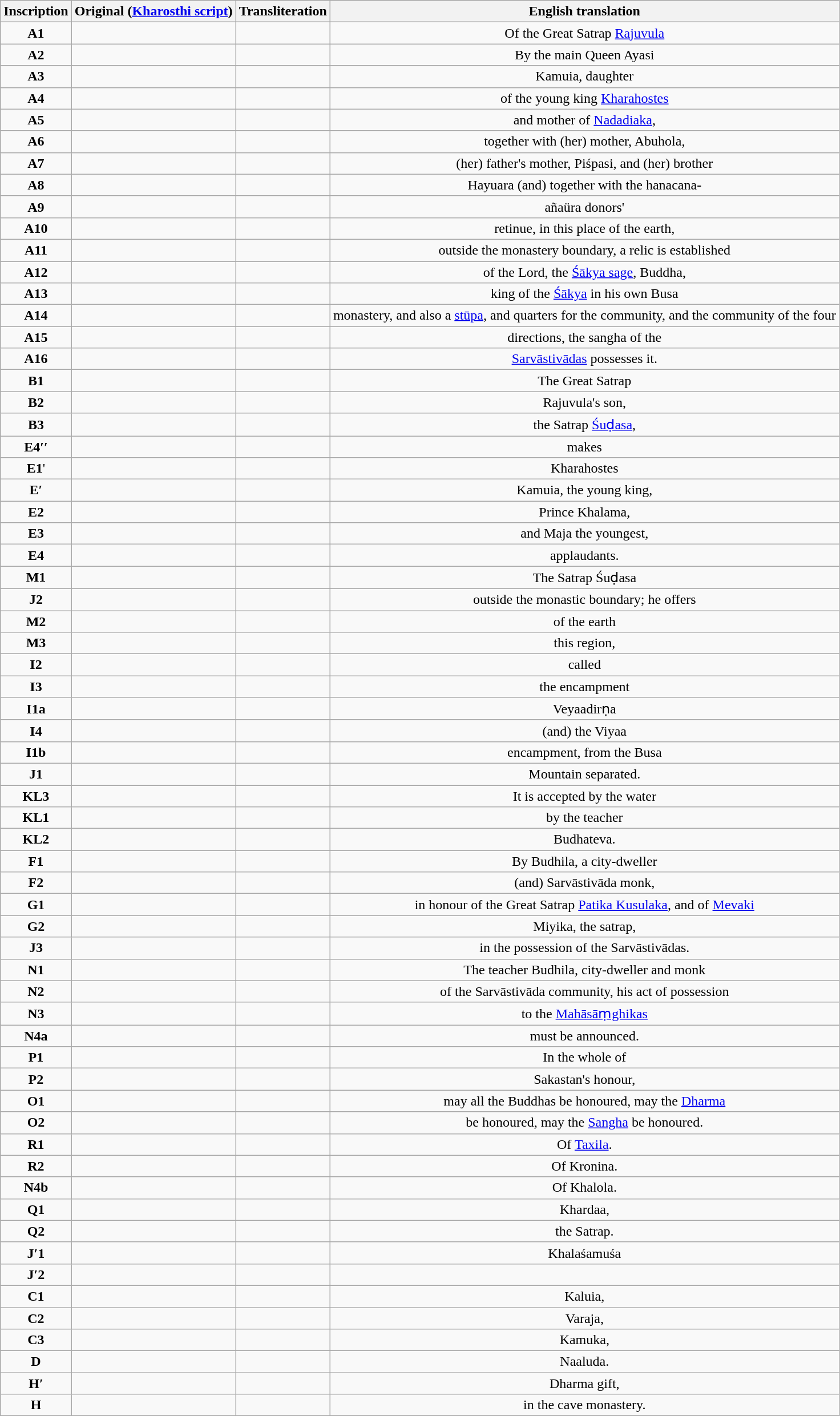<table class ="wikitable" style="text-align:center">
<tr>
<th>Inscription</th>
<th>Original (<a href='#'>Kharosthi script</a>)</th>
<th>Transliteration</th>
<th>English translation</th>
</tr>
<tr>
<td><strong>A1</strong></td>
<td></td>
<td></td>
<td>Of the Great Satrap <a href='#'>Rajuvula</a></td>
</tr>
<tr>
<td><strong>A2</strong></td>
<td></td>
<td></td>
<td>By the main Queen Ayasi</td>
</tr>
<tr>
<td><strong>A3</strong></td>
<td></td>
<td></td>
<td>Kamuia, daughter</td>
</tr>
<tr>
<td><strong>A4</strong></td>
<td></td>
<td></td>
<td>of the young king <a href='#'>Kharahostes</a></td>
</tr>
<tr>
<td><strong>A5</strong></td>
<td></td>
<td></td>
<td>and mother of <a href='#'>Nadadiaka</a>,</td>
</tr>
<tr>
<td><strong>A6</strong></td>
<td></td>
<td></td>
<td>together with (her) mother, Abuhola,</td>
</tr>
<tr>
<td><strong>A7</strong></td>
<td></td>
<td></td>
<td>(her) father's mother, Piśpasi, and (her) brother</td>
</tr>
<tr>
<td><strong>A8</strong></td>
<td></td>
<td></td>
<td>Hayuara (and) together with the hanacana-</td>
</tr>
<tr>
<td><strong>A9</strong></td>
<td></td>
<td></td>
<td>añaüra donors'</td>
</tr>
<tr>
<td><strong>A10</strong></td>
<td></td>
<td></td>
<td>retinue, in this place of the earth,</td>
</tr>
<tr>
<td><strong>A11</strong></td>
<td></td>
<td></td>
<td>outside the monastery boundary, a relic is established</td>
</tr>
<tr>
<td><strong>A12</strong></td>
<td></td>
<td></td>
<td>of the Lord, the <a href='#'>Śākya sage</a>, Buddha,</td>
</tr>
<tr>
<td><strong>A13</strong></td>
<td></td>
<td></td>
<td>king of the <a href='#'>Śākya</a> in his own Busa</td>
</tr>
<tr>
<td><strong>A14</strong></td>
<td></td>
<td></td>
<td>monastery, and also a <a href='#'>stūpa</a>, and quarters for the community, and the community of the four</td>
</tr>
<tr>
<td><strong>A15</strong></td>
<td></td>
<td></td>
<td>directions, the sangha of the</td>
</tr>
<tr>
<td><strong>A16</strong></td>
<td></td>
<td></td>
<td><a href='#'>Sarvāstivādas</a> possesses it.</td>
</tr>
<tr>
<td><strong>B1</strong></td>
<td></td>
<td></td>
<td>The Great Satrap</td>
</tr>
<tr>
<td><strong>B2</strong></td>
<td></td>
<td></td>
<td>Rajuvula's son,</td>
</tr>
<tr>
<td><strong>B3</strong></td>
<td></td>
<td></td>
<td>the Satrap <a href='#'>Śuḍasa</a>,</td>
</tr>
<tr>
<td><strong>E4′′</strong></td>
<td></td>
<td></td>
<td>makes</td>
</tr>
<tr>
<td><strong>E1</strong>'</td>
<td></td>
<td></td>
<td>Kharahostes</td>
</tr>
<tr>
<td><strong>E′</strong></td>
<td></td>
<td></td>
<td>Kamuia, the young king,</td>
</tr>
<tr>
<td><strong>E2</strong></td>
<td></td>
<td></td>
<td>Prince Khalama,</td>
</tr>
<tr>
<td><strong>E3</strong></td>
<td></td>
<td></td>
<td>and Maja the youngest,</td>
</tr>
<tr>
<td><strong>E4</strong></td>
<td></td>
<td></td>
<td>applaudants.</td>
</tr>
<tr>
<td><strong>M1</strong></td>
<td></td>
<td></td>
<td>The Satrap Śuḍasa</td>
</tr>
<tr>
<td><strong>J2</strong></td>
<td></td>
<td></td>
<td>outside the monastic boundary; he offers</td>
</tr>
<tr>
<td><strong>M2</strong></td>
<td></td>
<td></td>
<td>of the earth</td>
</tr>
<tr>
<td><strong>M3</strong></td>
<td></td>
<td></td>
<td>this region,</td>
</tr>
<tr>
<td><strong>I2</strong></td>
<td></td>
<td></td>
<td>called</td>
</tr>
<tr>
<td><strong>I3</strong></td>
<td></td>
<td></td>
<td>the encampment</td>
</tr>
<tr>
<td><strong>I1a</strong></td>
<td></td>
<td></td>
<td>Veyaadirṇa</td>
</tr>
<tr>
<td><strong>I4</strong></td>
<td></td>
<td></td>
<td>(and) the Viyaa</td>
</tr>
<tr>
<td><strong>I1b</strong></td>
<td></td>
<td></td>
<td>encampment, from the Busa</td>
</tr>
<tr>
<td><strong>J1</strong></td>
<td></td>
<td></td>
<td>Mountain separated.</td>
</tr>
<tr>
</tr>
<tr>
<td><strong>KL3</strong></td>
<td></td>
<td></td>
<td>It is accepted by the water</td>
</tr>
<tr>
<td><strong>KL1</strong></td>
<td></td>
<td></td>
<td>by the teacher</td>
</tr>
<tr>
<td><strong>KL2</strong></td>
<td></td>
<td></td>
<td>Budhateva.</td>
</tr>
<tr>
<td><strong>F1</strong></td>
<td></td>
<td></td>
<td>By Budhila, a city-dweller</td>
</tr>
<tr>
<td><strong>F2</strong></td>
<td></td>
<td></td>
<td>(and) Sarvāstivāda monk,</td>
</tr>
<tr>
<td><strong>G1</strong></td>
<td></td>
<td></td>
<td>in honour of the Great Satrap <a href='#'>Patika Kusulaka</a>, and of <a href='#'>Mevaki</a></td>
</tr>
<tr>
<td><strong>G2</strong></td>
<td></td>
<td></td>
<td>Miyika, the satrap,</td>
</tr>
<tr>
<td><strong>J3</strong></td>
<td></td>
<td></td>
<td>in the possession of the Sarvāstivādas.</td>
</tr>
<tr>
<td><strong>N1</strong></td>
<td></td>
<td></td>
<td>The teacher Budhila, city-dweller and monk</td>
</tr>
<tr>
<td><strong>N2</strong></td>
<td></td>
<td></td>
<td>of the Sarvāstivāda community, his act of possession</td>
</tr>
<tr>
<td><strong>N3</strong></td>
<td></td>
<td></td>
<td>to the <a href='#'>Mahāsāṃghikas</a></td>
</tr>
<tr>
<td><strong>N4a</strong></td>
<td></td>
<td></td>
<td>must be announced.</td>
</tr>
<tr>
<td><strong>P1</strong></td>
<td></td>
<td></td>
<td>In the whole of</td>
</tr>
<tr>
<td><strong>P2</strong></td>
<td></td>
<td></td>
<td>Sakastan's honour,</td>
</tr>
<tr>
<td><strong>O1</strong></td>
<td></td>
<td></td>
<td>may all the Buddhas be honoured, may the <a href='#'>Dharma</a></td>
</tr>
<tr>
<td><strong>O2</strong></td>
<td></td>
<td></td>
<td>be honoured, may the <a href='#'>Sangha</a> be honoured.</td>
</tr>
<tr>
<td><strong>R1</strong></td>
<td></td>
<td></td>
<td>Of <a href='#'>Taxila</a>.</td>
</tr>
<tr>
<td><strong>R2</strong></td>
<td></td>
<td></td>
<td>Of Kronina.</td>
</tr>
<tr>
<td><strong>N4b</strong></td>
<td></td>
<td></td>
<td>Of Khalola.</td>
</tr>
<tr>
<td><strong>Q1</strong></td>
<td></td>
<td></td>
<td>Khardaa,</td>
</tr>
<tr>
<td><strong>Q2</strong></td>
<td></td>
<td></td>
<td>the Satrap.</td>
</tr>
<tr>
<td><strong>J′1</strong></td>
<td></td>
<td></td>
<td>Khalaśamuśa</td>
</tr>
<tr>
<td><strong>J′2</strong></td>
<td></td>
<td></td>
<td></td>
</tr>
<tr>
<td><strong>C1</strong></td>
<td></td>
<td></td>
<td>Kaluia,</td>
</tr>
<tr>
<td><strong>C2</strong></td>
<td></td>
<td></td>
<td>Varaja,</td>
</tr>
<tr>
<td><strong>C3</strong></td>
<td></td>
<td></td>
<td>Kamuka,</td>
</tr>
<tr>
<td><strong>D</strong></td>
<td></td>
<td></td>
<td>Naaluda.</td>
</tr>
<tr>
<td><strong>H′</strong></td>
<td></td>
<td></td>
<td>Dharma gift,</td>
</tr>
<tr>
<td><strong>H</strong></td>
<td></td>
<td></td>
<td>in the cave monastery.</td>
</tr>
</table>
